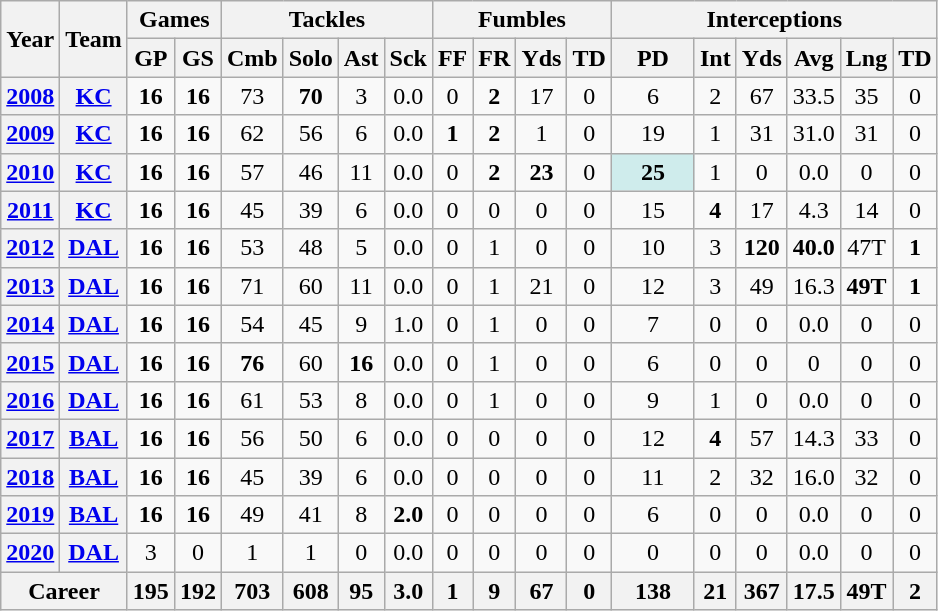<table class=wikitable style="text-align:center;">
<tr>
<th rowspan="2">Year</th>
<th rowspan="2">Team</th>
<th colspan="2">Games</th>
<th colspan="4">Tackles</th>
<th colspan="4">Fumbles</th>
<th colspan="6">Interceptions</th>
</tr>
<tr>
<th>GP</th>
<th>GS</th>
<th>Cmb</th>
<th>Solo</th>
<th>Ast</th>
<th>Sck</th>
<th>FF</th>
<th>FR</th>
<th>Yds</th>
<th>TD</th>
<th>PD</th>
<th>Int</th>
<th>Yds</th>
<th>Avg</th>
<th>Lng</th>
<th>TD</th>
</tr>
<tr>
<th><a href='#'>2008</a></th>
<th><a href='#'>KC</a></th>
<td><strong>16</strong></td>
<td><strong>16</strong></td>
<td>73</td>
<td><strong>70</strong></td>
<td>3</td>
<td>0.0</td>
<td>0</td>
<td><strong>2</strong></td>
<td>17</td>
<td>0</td>
<td>6</td>
<td>2</td>
<td>67</td>
<td>33.5</td>
<td>35</td>
<td>0</td>
</tr>
<tr>
<th><a href='#'>2009</a></th>
<th><a href='#'>KC</a></th>
<td><strong>16</strong></td>
<td><strong>16</strong></td>
<td>62</td>
<td>56</td>
<td>6</td>
<td>0.0</td>
<td><strong>1</strong></td>
<td><strong>2</strong></td>
<td>1</td>
<td>0</td>
<td>19</td>
<td>1</td>
<td>31</td>
<td>31.0</td>
<td>31</td>
<td>0</td>
</tr>
<tr>
<th><a href='#'>2010</a></th>
<th><a href='#'>KC</a></th>
<td><strong>16</strong></td>
<td><strong>16</strong></td>
<td>57</td>
<td>46</td>
<td>11</td>
<td>0.0</td>
<td>0</td>
<td><strong>2</strong></td>
<td><strong>23</strong></td>
<td>0</td>
<td style="background:#cfecec; width:3em;"><strong>25</strong></td>
<td>1</td>
<td>0</td>
<td>0.0</td>
<td>0</td>
<td>0</td>
</tr>
<tr>
<th><a href='#'>2011</a></th>
<th><a href='#'>KC</a></th>
<td><strong>16</strong></td>
<td><strong>16</strong></td>
<td>45</td>
<td>39</td>
<td>6</td>
<td>0.0</td>
<td>0</td>
<td>0</td>
<td>0</td>
<td>0</td>
<td>15</td>
<td><strong>4</strong></td>
<td>17</td>
<td>4.3</td>
<td>14</td>
<td>0</td>
</tr>
<tr>
<th><a href='#'>2012</a></th>
<th><a href='#'>DAL</a></th>
<td><strong>16</strong></td>
<td><strong>16</strong></td>
<td>53</td>
<td>48</td>
<td>5</td>
<td>0.0</td>
<td>0</td>
<td>1</td>
<td>0</td>
<td>0</td>
<td>10</td>
<td>3</td>
<td><strong>120</strong></td>
<td><strong>40.0</strong></td>
<td>47T</td>
<td><strong>1</strong></td>
</tr>
<tr>
<th><a href='#'>2013</a></th>
<th><a href='#'>DAL</a></th>
<td><strong>16</strong></td>
<td><strong>16</strong></td>
<td>71</td>
<td>60</td>
<td>11</td>
<td>0.0</td>
<td>0</td>
<td>1</td>
<td>21</td>
<td>0</td>
<td>12</td>
<td>3</td>
<td>49</td>
<td>16.3</td>
<td><strong>49T</strong></td>
<td><strong>1</strong></td>
</tr>
<tr>
<th><a href='#'>2014</a></th>
<th><a href='#'>DAL</a></th>
<td><strong>16</strong></td>
<td><strong>16</strong></td>
<td>54</td>
<td>45</td>
<td>9</td>
<td>1.0</td>
<td>0</td>
<td>1</td>
<td>0</td>
<td>0</td>
<td>7</td>
<td>0</td>
<td>0</td>
<td>0.0</td>
<td>0</td>
<td>0</td>
</tr>
<tr>
<th><a href='#'>2015</a></th>
<th><a href='#'>DAL</a></th>
<td><strong>16</strong></td>
<td><strong>16</strong></td>
<td><strong>76</strong></td>
<td>60</td>
<td><strong>16</strong></td>
<td>0.0</td>
<td>0</td>
<td>1</td>
<td>0</td>
<td>0</td>
<td>6</td>
<td>0</td>
<td>0</td>
<td>0</td>
<td>0</td>
<td>0</td>
</tr>
<tr>
<th><a href='#'>2016</a></th>
<th><a href='#'>DAL</a></th>
<td><strong>16</strong></td>
<td><strong>16</strong></td>
<td>61</td>
<td>53</td>
<td>8</td>
<td>0.0</td>
<td>0</td>
<td>1</td>
<td>0</td>
<td>0</td>
<td>9</td>
<td>1</td>
<td>0</td>
<td>0.0</td>
<td>0</td>
<td>0</td>
</tr>
<tr>
<th><a href='#'>2017</a></th>
<th><a href='#'>BAL</a></th>
<td><strong>16</strong></td>
<td><strong>16</strong></td>
<td>56</td>
<td>50</td>
<td>6</td>
<td>0.0</td>
<td>0</td>
<td>0</td>
<td>0</td>
<td>0</td>
<td>12</td>
<td><strong>4</strong></td>
<td>57</td>
<td>14.3</td>
<td>33</td>
<td>0</td>
</tr>
<tr>
<th><a href='#'>2018</a></th>
<th><a href='#'>BAL</a></th>
<td><strong>16</strong></td>
<td><strong>16</strong></td>
<td>45</td>
<td>39</td>
<td>6</td>
<td>0.0</td>
<td>0</td>
<td>0</td>
<td>0</td>
<td>0</td>
<td>11</td>
<td>2</td>
<td>32</td>
<td>16.0</td>
<td>32</td>
<td>0</td>
</tr>
<tr>
<th><a href='#'>2019</a></th>
<th><a href='#'>BAL</a></th>
<td><strong>16</strong></td>
<td><strong>16</strong></td>
<td>49</td>
<td>41</td>
<td>8</td>
<td><strong>2.0</strong></td>
<td>0</td>
<td>0</td>
<td>0</td>
<td>0</td>
<td>6</td>
<td>0</td>
<td>0</td>
<td>0.0</td>
<td>0</td>
<td>0</td>
</tr>
<tr>
<th><a href='#'>2020</a></th>
<th><a href='#'>DAL</a></th>
<td>3</td>
<td>0</td>
<td>1</td>
<td>1</td>
<td>0</td>
<td>0.0</td>
<td>0</td>
<td>0</td>
<td>0</td>
<td>0</td>
<td>0</td>
<td>0</td>
<td>0</td>
<td>0.0</td>
<td>0</td>
<td>0</td>
</tr>
<tr>
<th colspan="2">Career</th>
<th>195</th>
<th>192</th>
<th>703</th>
<th>608</th>
<th>95</th>
<th>3.0</th>
<th>1</th>
<th>9</th>
<th>67</th>
<th>0</th>
<th>138</th>
<th>21</th>
<th>367</th>
<th>17.5</th>
<th>49T</th>
<th>2</th>
</tr>
</table>
